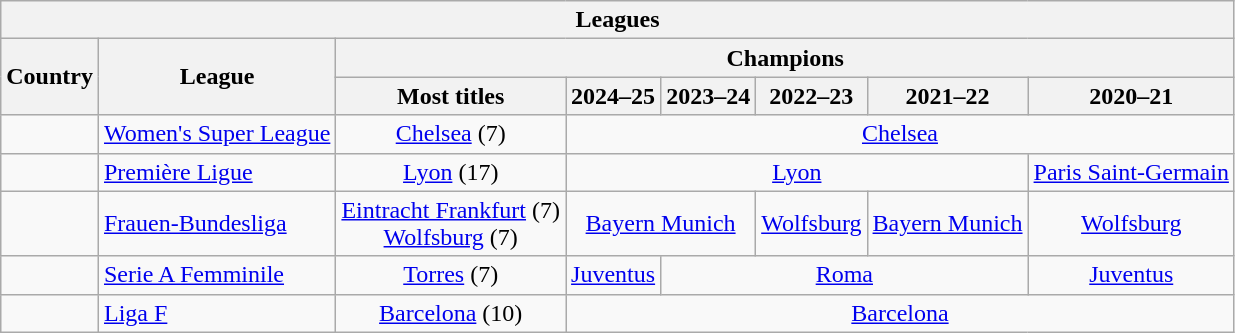<table class="wikitable" style="text-align:center">
<tr>
<th colspan="10">Leagues</th>
</tr>
<tr>
<th rowspan="2">Country</th>
<th rowspan="2">League</th>
<th colspan="6">Champions</th>
</tr>
<tr>
<th>Most titles</th>
<th>2024–25</th>
<th>2023–24</th>
<th>2022–23</th>
<th>2021–22</th>
<th>2020–21</th>
</tr>
<tr>
<td style="text-align:left"></td>
<td style="text-align:left"><a href='#'>Women's Super League</a></td>
<td><a href='#'>Chelsea</a> (7)</td>
<td colspan="5"><a href='#'>Chelsea</a></td>
</tr>
<tr>
<td style="text-align:left"></td>
<td style="text-align:left"><a href='#'>Première Ligue</a></td>
<td><a href='#'>Lyon</a> (17)</td>
<td colspan="4"><a href='#'>Lyon</a></td>
<td><a href='#'>Paris Saint-Germain</a></td>
</tr>
<tr>
<td style="text-align:left"></td>
<td style="text-align:left"><a href='#'>Frauen-Bundesliga</a></td>
<td><a href='#'>Eintracht Frankfurt</a> (7)<br><a href='#'>Wolfsburg</a> (7)</td>
<td colspan="2"><a href='#'>Bayern Munich</a></td>
<td><a href='#'>Wolfsburg</a></td>
<td><a href='#'>Bayern Munich</a></td>
<td><a href='#'>Wolfsburg</a></td>
</tr>
<tr>
<td style="text-align:left"></td>
<td style="text-align:left"><a href='#'>Serie A Femminile</a></td>
<td><a href='#'>Torres</a> (7)</td>
<td><a href='#'>Juventus</a></td>
<td colspan="3"><a href='#'>Roma</a></td>
<td colspan="2"><a href='#'>Juventus</a></td>
</tr>
<tr>
<td style="text-align:left"></td>
<td style="text-align:left"><a href='#'>Liga F</a></td>
<td><a href='#'>Barcelona</a> (10)</td>
<td colspan="5"><a href='#'>Barcelona</a></td>
</tr>
</table>
